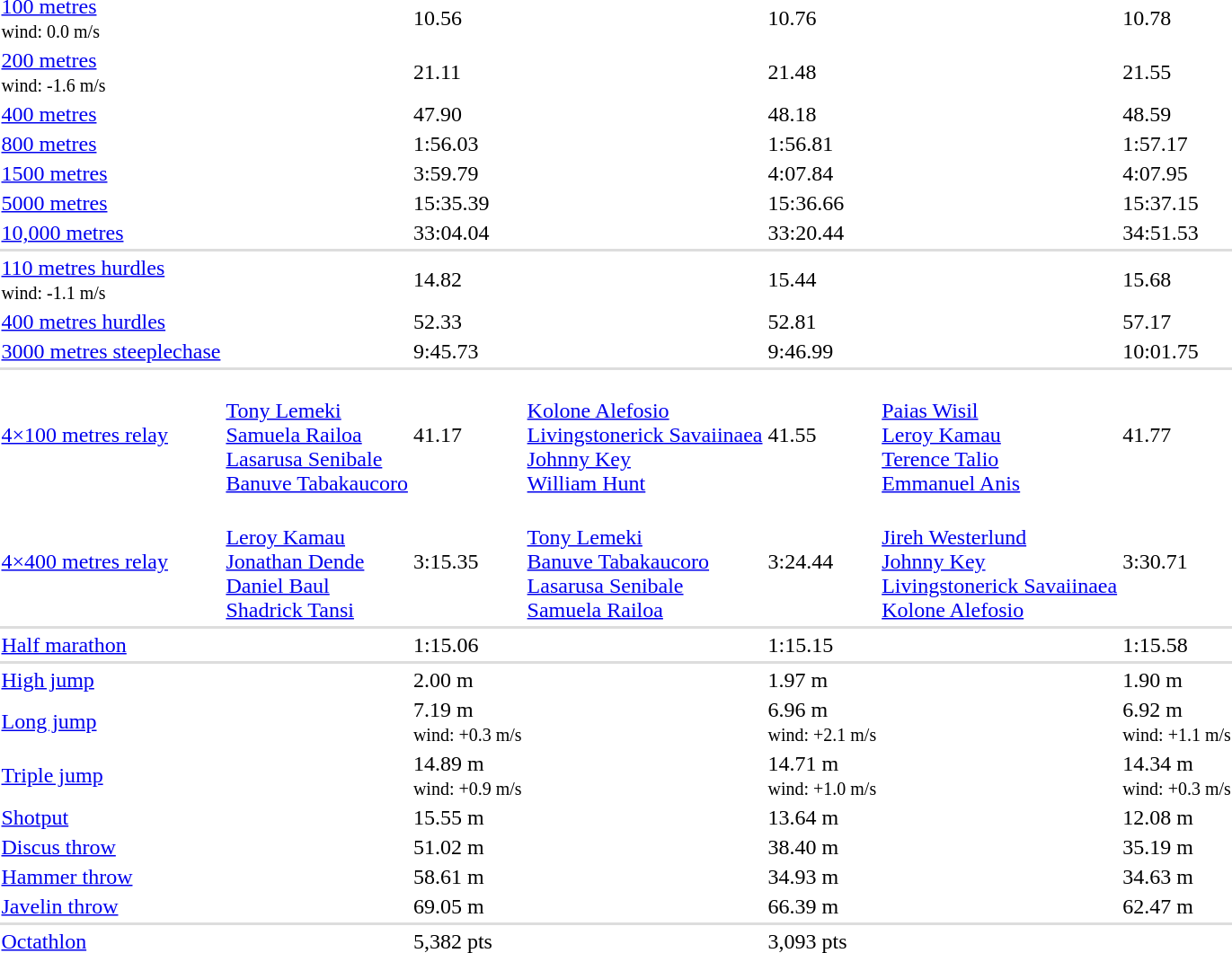<table>
<tr>
<td><a href='#'>100 metres</a><br><small>wind: 0.0 m/s</small></td>
<td align=left></td>
<td>10.56</td>
<td align=left></td>
<td>10.76</td>
<td align=left></td>
<td>10.78</td>
</tr>
<tr>
<td><a href='#'>200 metres</a><br><small>wind: -1.6 m/s</small></td>
<td align=left></td>
<td>21.11</td>
<td align=left></td>
<td>21.48</td>
<td align=left></td>
<td>21.55</td>
</tr>
<tr>
<td><a href='#'>400 metres</a></td>
<td align=left></td>
<td>47.90</td>
<td align=left></td>
<td>48.18</td>
<td align=left></td>
<td>48.59</td>
</tr>
<tr>
<td><a href='#'>800 metres</a></td>
<td align=left></td>
<td>1:56.03</td>
<td align=left></td>
<td>1:56.81</td>
<td align=left></td>
<td>1:57.17</td>
</tr>
<tr>
<td><a href='#'>1500 metres</a></td>
<td align=left></td>
<td>3:59.79</td>
<td align=left></td>
<td>4:07.84</td>
<td align=left></td>
<td>4:07.95</td>
</tr>
<tr>
<td><a href='#'>5000 metres</a></td>
<td align=left></td>
<td>15:35.39</td>
<td align=left></td>
<td>15:36.66</td>
<td align=left></td>
<td>15:37.15</td>
</tr>
<tr>
<td><a href='#'>10,000 metres</a></td>
<td align=left></td>
<td>33:04.04</td>
<td align=left></td>
<td>33:20.44</td>
<td align=left></td>
<td>34:51.53</td>
</tr>
<tr bgcolor=#DDDDDD>
<td colspan=8></td>
</tr>
<tr>
<td><a href='#'>110 metres hurdles</a><br><small>wind: -1.1 m/s</small></td>
<td align=left></td>
<td>14.82</td>
<td align=left></td>
<td>15.44</td>
<td align=left></td>
<td>15.68</td>
</tr>
<tr>
<td><a href='#'>400 metres hurdles</a></td>
<td align=left></td>
<td>52.33</td>
<td align=left></td>
<td>52.81</td>
<td align=left></td>
<td>57.17</td>
</tr>
<tr>
<td><a href='#'>3000 metres steeplechase</a></td>
<td align=left></td>
<td>9:45.73</td>
<td align=left></td>
<td>9:46.99</td>
<td align=left></td>
<td>10:01.75</td>
</tr>
<tr bgcolor=#DDDDDD>
<td colspan=8></td>
</tr>
<tr>
<td><a href='#'>4×100 metres relay</a></td>
<td align=left><br><a href='#'>Tony Lemeki</a><br><a href='#'>Samuela Railoa</a><br><a href='#'>Lasarusa Senibale</a><br><a href='#'>Banuve Tabakaucoro</a></td>
<td>41.17</td>
<td align=left><br><a href='#'>Kolone Alefosio</a><br><a href='#'>Livingstonerick Savaiinaea</a><br><a href='#'>Johnny Key</a><br><a href='#'>William Hunt</a></td>
<td>41.55</td>
<td align=left><br><a href='#'>Paias Wisil</a><br><a href='#'>Leroy Kamau</a><br><a href='#'>Terence Talio</a><br><a href='#'>Emmanuel Anis</a></td>
<td>41.77</td>
</tr>
<tr>
<td><a href='#'>4×400 metres relay</a></td>
<td align=left><br><a href='#'>Leroy Kamau</a><br><a href='#'>Jonathan Dende</a><br><a href='#'>Daniel Baul</a><br><a href='#'>Shadrick Tansi</a></td>
<td>3:15.35</td>
<td align=left><br><a href='#'>Tony Lemeki</a><br><a href='#'>Banuve Tabakaucoro</a><br><a href='#'>Lasarusa Senibale</a><br><a href='#'>Samuela Railoa</a></td>
<td>3:24.44</td>
<td align=left><br><a href='#'>Jireh Westerlund</a><br><a href='#'>Johnny Key</a><br><a href='#'>Livingstonerick Savaiinaea</a><br><a href='#'>Kolone Alefosio</a></td>
<td>3:30.71</td>
</tr>
<tr bgcolor=#DDDDDD>
<td colspan=8></td>
</tr>
<tr>
<td><a href='#'>Half marathon</a></td>
<td align=left></td>
<td>1:15.06</td>
<td align=left></td>
<td>1:15.15</td>
<td align=left></td>
<td>1:15.58</td>
</tr>
<tr bgcolor=#DDDDDD>
<td colspan=8></td>
</tr>
<tr>
<td><a href='#'>High jump</a></td>
<td align=left></td>
<td>2.00 m</td>
<td align=left></td>
<td>1.97 m</td>
<td align=left></td>
<td>1.90 m</td>
</tr>
<tr>
<td><a href='#'>Long jump</a></td>
<td align=left></td>
<td>7.19 m<br><small>wind: +0.3 m/s</small></td>
<td align=left></td>
<td>6.96 m<br><small>wind: +2.1 m/s</small></td>
<td align=left></td>
<td>6.92 m<br><small>wind: +1.1 m/s</small></td>
</tr>
<tr>
<td><a href='#'>Triple jump</a></td>
<td align=left></td>
<td>14.89 m<br><small>wind: +0.9 m/s</small></td>
<td align=left></td>
<td>14.71 m<br><small>wind: +1.0 m/s</small></td>
<td align=left></td>
<td>14.34 m<br><small>wind: +0.3 m/s</small></td>
</tr>
<tr>
<td><a href='#'>Shotput</a></td>
<td align=left></td>
<td>15.55 m</td>
<td align=left></td>
<td>13.64 m</td>
<td align=left></td>
<td>12.08 m</td>
</tr>
<tr>
<td><a href='#'>Discus throw</a></td>
<td align=left></td>
<td>51.02 m</td>
<td align=left></td>
<td>38.40 m</td>
<td align=left></td>
<td>35.19 m</td>
</tr>
<tr>
<td><a href='#'>Hammer throw</a></td>
<td align=left></td>
<td>58.61 m</td>
<td align=left></td>
<td>34.93 m</td>
<td align=left></td>
<td>34.63 m</td>
</tr>
<tr>
<td><a href='#'>Javelin throw</a></td>
<td align=left></td>
<td>69.05 m</td>
<td align=left></td>
<td>66.39 m</td>
<td align=left></td>
<td>62.47 m</td>
</tr>
<tr bgcolor=#DDDDDD>
<td colspan=8></td>
</tr>
<tr>
<td><a href='#'>Octathlon</a></td>
<td align=left></td>
<td>5,382 pts</td>
<td align=left></td>
<td>3,093 pts</td>
<td align=left></td>
<td></td>
</tr>
</table>
